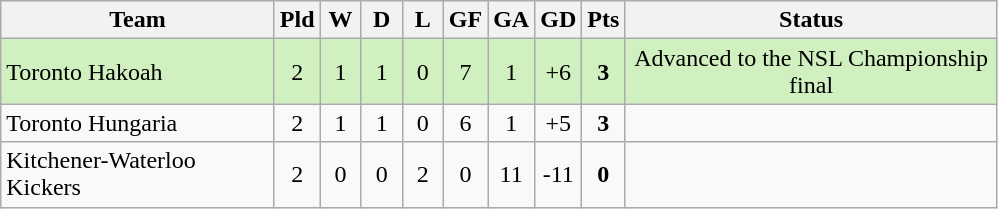<table class="wikitable" style="text-align:center">
<tr>
<th style="width:175px">Team</th>
<th style="width:20px" abbr="Played">Pld</th>
<th style="width:20px" abbr="Won">W</th>
<th style="width:20px" abbr="Drawn">D</th>
<th style="width:20px" abbr="Lost">L</th>
<th style="width:20px" abbr="Goals for">GF</th>
<th style="width:20px" abbr="Goals against">GA</th>
<th style="width:20px" abbr="Goal difference">GD</th>
<th style="width:20px" abbr="Points">Pts</th>
<th width=241>Status</th>
</tr>
<tr bgcolor="#D0F0C0">
<td style="text-align:left">Toronto Hakoah</td>
<td>2</td>
<td>1</td>
<td>1</td>
<td>0</td>
<td>7</td>
<td>1</td>
<td>+6</td>
<td><strong>3</strong></td>
<td>Advanced to the NSL Championship final</td>
</tr>
<tr>
<td style="text-align:left">Toronto Hungaria</td>
<td>2</td>
<td>1</td>
<td>1</td>
<td>0</td>
<td>6</td>
<td>1</td>
<td>+5</td>
<td><strong>3</strong></td>
<td></td>
</tr>
<tr>
<td style="text-align:left">Kitchener-Waterloo Kickers</td>
<td>2</td>
<td>0</td>
<td>0</td>
<td>2</td>
<td>0</td>
<td>11</td>
<td>-11</td>
<td><strong>0</strong></td>
<td></td>
</tr>
</table>
